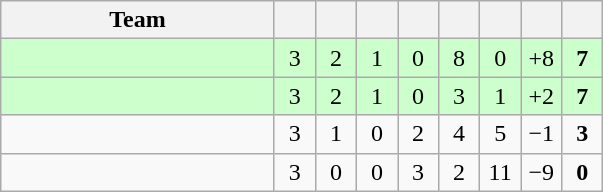<table class="wikitable" style="text-align: center;">
<tr>
<th width=175>Team</th>
<th width=20></th>
<th width=20></th>
<th width=20></th>
<th width=20></th>
<th width=20></th>
<th width=20></th>
<th width=20></th>
<th width=20></th>
</tr>
<tr bgcolor=ccffcc>
<td style="text-align:left;"></td>
<td>3</td>
<td>2</td>
<td>1</td>
<td>0</td>
<td>8</td>
<td>0</td>
<td>+8</td>
<td><strong>7</strong></td>
</tr>
<tr bgcolor=ccffcc>
<td style="text-align:left;"></td>
<td>3</td>
<td>2</td>
<td>1</td>
<td>0</td>
<td>3</td>
<td>1</td>
<td>+2</td>
<td><strong>7</strong></td>
</tr>
<tr>
<td style="text-align:left;"></td>
<td>3</td>
<td>1</td>
<td>0</td>
<td>2</td>
<td>4</td>
<td>5</td>
<td>−1</td>
<td><strong>3</strong></td>
</tr>
<tr>
<td style="text-align:left;"></td>
<td>3</td>
<td>0</td>
<td>0</td>
<td>3</td>
<td>2</td>
<td>11</td>
<td>−9</td>
<td><strong>0</strong></td>
</tr>
</table>
